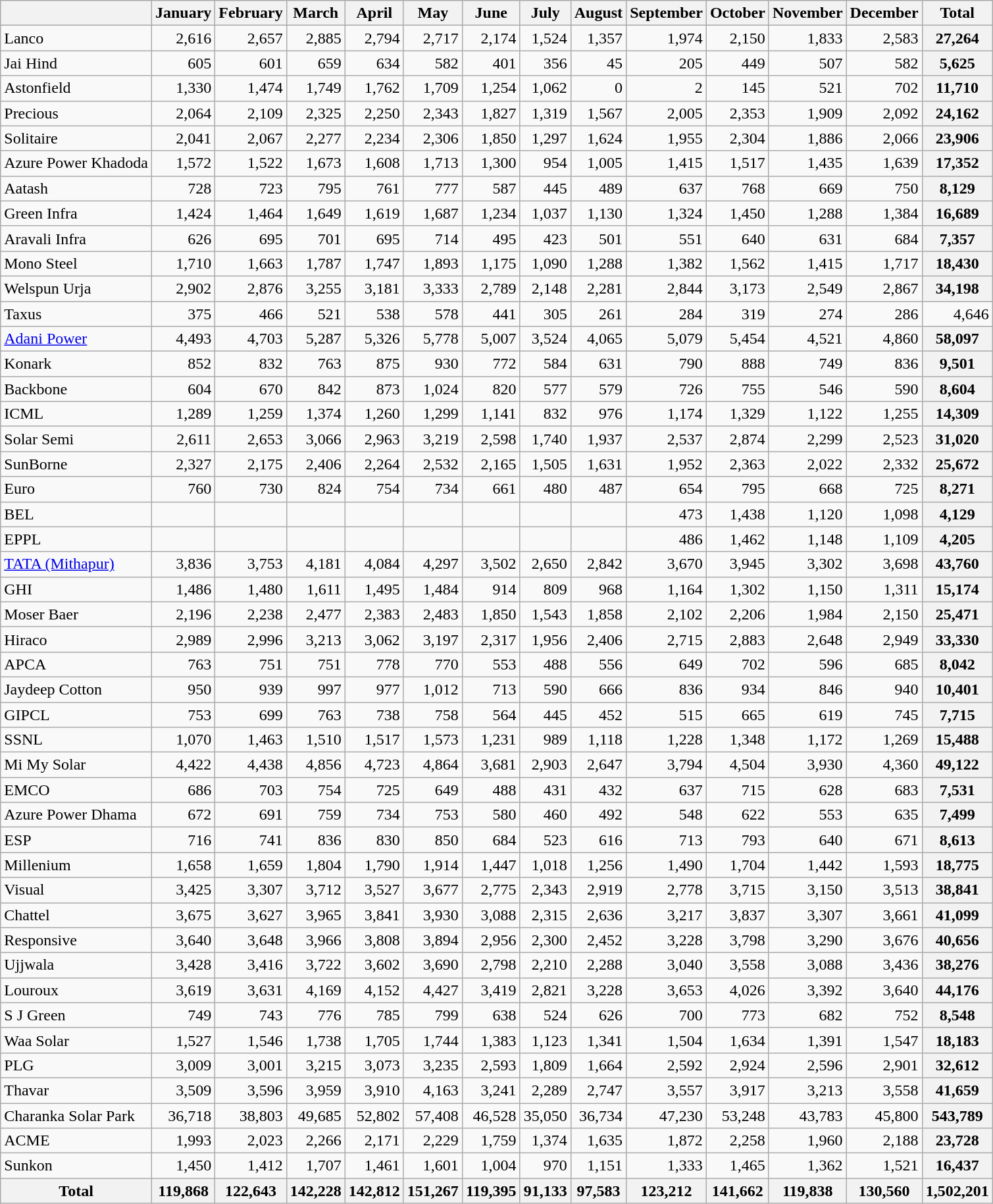<table class="wikitable collapsible collapsed" style="text-align:right">
<tr>
<th></th>
<th>January</th>
<th>February</th>
<th>March</th>
<th>April</th>
<th>May</th>
<th>June</th>
<th>July</th>
<th>August</th>
<th>September</th>
<th>October</th>
<th>November</th>
<th>December</th>
<th>Total</th>
</tr>
<tr>
<td align=left>Lanco</td>
<td>2,616</td>
<td>2,657</td>
<td>2,885</td>
<td>2,794</td>
<td>2,717</td>
<td>2,174</td>
<td>1,524</td>
<td>1,357</td>
<td>1,974</td>
<td>2,150</td>
<td>1,833</td>
<td>2,583</td>
<th>27,264</th>
</tr>
<tr>
<td align=left>Jai Hind</td>
<td>605</td>
<td>601</td>
<td>659</td>
<td>634</td>
<td>582</td>
<td>401</td>
<td>356</td>
<td>45</td>
<td>205</td>
<td>449</td>
<td>507</td>
<td>582</td>
<th>5,625</th>
</tr>
<tr>
<td align=left>Astonfield</td>
<td>1,330</td>
<td>1,474</td>
<td>1,749</td>
<td>1,762</td>
<td>1,709</td>
<td>1,254</td>
<td>1,062</td>
<td>0</td>
<td>2</td>
<td>145</td>
<td>521</td>
<td>702</td>
<th>11,710</th>
</tr>
<tr>
<td align=left>Precious</td>
<td>2,064</td>
<td>2,109</td>
<td>2,325</td>
<td>2,250</td>
<td>2,343</td>
<td>1,827</td>
<td>1,319</td>
<td>1,567</td>
<td>2,005</td>
<td>2,353</td>
<td>1,909</td>
<td>2,092</td>
<th>24,162</th>
</tr>
<tr>
<td align=left>Solitaire</td>
<td>2,041</td>
<td>2,067</td>
<td>2,277</td>
<td>2,234</td>
<td>2,306</td>
<td>1,850</td>
<td>1,297</td>
<td>1,624</td>
<td>1,955</td>
<td>2,304</td>
<td>1,886</td>
<td>2,066</td>
<th>23,906</th>
</tr>
<tr>
<td align=left>Azure Power Khadoda</td>
<td>1,572</td>
<td>1,522</td>
<td>1,673</td>
<td>1,608</td>
<td>1,713</td>
<td>1,300</td>
<td>954</td>
<td>1,005</td>
<td>1,415</td>
<td>1,517</td>
<td>1,435</td>
<td>1,639</td>
<th>17,352</th>
</tr>
<tr>
<td align=left>Aatash</td>
<td>728</td>
<td>723</td>
<td>795</td>
<td>761</td>
<td>777</td>
<td>587</td>
<td>445</td>
<td>489</td>
<td>637</td>
<td>768</td>
<td>669</td>
<td>750</td>
<th>8,129</th>
</tr>
<tr>
<td align=left>Green Infra</td>
<td>1,424</td>
<td>1,464</td>
<td>1,649</td>
<td>1,619</td>
<td>1,687</td>
<td>1,234</td>
<td>1,037</td>
<td>1,130</td>
<td>1,324</td>
<td>1,450</td>
<td>1,288</td>
<td>1,384</td>
<th>16,689</th>
</tr>
<tr>
<td align=left>Aravali Infra</td>
<td>626</td>
<td>695</td>
<td>701</td>
<td>695</td>
<td>714</td>
<td>495</td>
<td>423</td>
<td>501</td>
<td>551</td>
<td>640</td>
<td>631</td>
<td>684</td>
<th>7,357</th>
</tr>
<tr>
<td align=left>Mono Steel</td>
<td>1,710</td>
<td>1,663</td>
<td>1,787</td>
<td>1,747</td>
<td>1,893</td>
<td>1,175</td>
<td>1,090</td>
<td>1,288</td>
<td>1,382</td>
<td>1,562</td>
<td>1,415</td>
<td>1,717</td>
<th>18,430</th>
</tr>
<tr>
<td align=left>Welspun Urja</td>
<td>2,902</td>
<td>2,876</td>
<td>3,255</td>
<td>3,181</td>
<td>3,333</td>
<td>2,789</td>
<td>2,148</td>
<td>2,281</td>
<td>2,844</td>
<td>3,173</td>
<td>2,549</td>
<td>2,867</td>
<th>34,198</th>
</tr>
<tr>
<td align=left>Taxus</td>
<td>375</td>
<td>466</td>
<td>521</td>
<td>538</td>
<td>578</td>
<td>441</td>
<td>305</td>
<td>261</td>
<td>284</td>
<td>319</td>
<td>274</td>
<td>286</td>
<td>4,646</td>
</tr>
<tr>
<td align=left><a href='#'>Adani Power</a></td>
<td>4,493</td>
<td>4,703</td>
<td>5,287</td>
<td>5,326</td>
<td>5,778</td>
<td>5,007</td>
<td>3,524</td>
<td>4,065</td>
<td>5,079</td>
<td>5,454</td>
<td>4,521</td>
<td>4,860</td>
<th>58,097</th>
</tr>
<tr>
<td align=left>Konark</td>
<td>852</td>
<td>832</td>
<td>763</td>
<td>875</td>
<td>930</td>
<td>772</td>
<td>584</td>
<td>631</td>
<td>790</td>
<td>888</td>
<td>749</td>
<td>836</td>
<th>9,501</th>
</tr>
<tr>
<td align=left>Backbone</td>
<td>604</td>
<td>670</td>
<td>842</td>
<td>873</td>
<td>1,024</td>
<td>820</td>
<td>577</td>
<td>579</td>
<td>726</td>
<td>755</td>
<td>546</td>
<td>590</td>
<th>8,604</th>
</tr>
<tr>
<td align=left>ICML</td>
<td>1,289</td>
<td>1,259</td>
<td>1,374</td>
<td>1,260</td>
<td>1,299</td>
<td>1,141</td>
<td>832</td>
<td>976</td>
<td>1,174</td>
<td>1,329</td>
<td>1,122</td>
<td>1,255</td>
<th>14,309</th>
</tr>
<tr>
<td align=left>Solar Semi</td>
<td>2,611</td>
<td>2,653</td>
<td>3,066</td>
<td>2,963</td>
<td>3,219</td>
<td>2,598</td>
<td>1,740</td>
<td>1,937</td>
<td>2,537</td>
<td>2,874</td>
<td>2,299</td>
<td>2,523</td>
<th>31,020</th>
</tr>
<tr>
<td align=left>SunBorne</td>
<td>2,327</td>
<td>2,175</td>
<td>2,406</td>
<td>2,264</td>
<td>2,532</td>
<td>2,165</td>
<td>1,505</td>
<td>1,631</td>
<td>1,952</td>
<td>2,363</td>
<td>2,022</td>
<td>2,332</td>
<th>25,672</th>
</tr>
<tr>
<td align=left>Euro</td>
<td>760</td>
<td>730</td>
<td>824</td>
<td>754</td>
<td>734</td>
<td>661</td>
<td>480</td>
<td>487</td>
<td>654</td>
<td>795</td>
<td>668</td>
<td>725</td>
<th>8,271</th>
</tr>
<tr>
<td align=left>BEL</td>
<td></td>
<td></td>
<td></td>
<td></td>
<td></td>
<td></td>
<td></td>
<td></td>
<td>473</td>
<td>1,438</td>
<td>1,120</td>
<td>1,098</td>
<th>4,129</th>
</tr>
<tr>
<td align=left>EPPL</td>
<td></td>
<td></td>
<td></td>
<td></td>
<td></td>
<td></td>
<td></td>
<td></td>
<td>486</td>
<td>1,462</td>
<td>1,148</td>
<td>1,109</td>
<th>4,205</th>
</tr>
<tr>
<td align=left><a href='#'>TATA (Mithapur)</a></td>
<td>3,836</td>
<td>3,753</td>
<td>4,181</td>
<td>4,084</td>
<td>4,297</td>
<td>3,502</td>
<td>2,650</td>
<td>2,842</td>
<td>3,670</td>
<td>3,945</td>
<td>3,302</td>
<td>3,698</td>
<th>43,760</th>
</tr>
<tr>
<td align=left>GHI</td>
<td>1,486</td>
<td>1,480</td>
<td>1,611</td>
<td>1,495</td>
<td>1,484</td>
<td>914</td>
<td>809</td>
<td>968</td>
<td>1,164</td>
<td>1,302</td>
<td>1,150</td>
<td>1,311</td>
<th>15,174</th>
</tr>
<tr>
<td align=left>Moser Baer</td>
<td>2,196</td>
<td>2,238</td>
<td>2,477</td>
<td>2,383</td>
<td>2,483</td>
<td>1,850</td>
<td>1,543</td>
<td>1,858</td>
<td>2,102</td>
<td>2,206</td>
<td>1,984</td>
<td>2,150</td>
<th>25,471</th>
</tr>
<tr>
<td align=left>Hiraco</td>
<td>2,989</td>
<td>2,996</td>
<td>3,213</td>
<td>3,062</td>
<td>3,197</td>
<td>2,317</td>
<td>1,956</td>
<td>2,406</td>
<td>2,715</td>
<td>2,883</td>
<td>2,648</td>
<td>2,949</td>
<th>33,330</th>
</tr>
<tr>
<td align=left>APCA</td>
<td>763</td>
<td>751</td>
<td>751</td>
<td>778</td>
<td>770</td>
<td>553</td>
<td>488</td>
<td>556</td>
<td>649</td>
<td>702</td>
<td>596</td>
<td>685</td>
<th>8,042</th>
</tr>
<tr>
<td align=left>Jaydeep Cotton</td>
<td>950</td>
<td>939</td>
<td>997</td>
<td>977</td>
<td>1,012</td>
<td>713</td>
<td>590</td>
<td>666</td>
<td>836</td>
<td>934</td>
<td>846</td>
<td>940</td>
<th>10,401</th>
</tr>
<tr>
<td align=left>GIPCL</td>
<td>753</td>
<td>699</td>
<td>763</td>
<td>738</td>
<td>758</td>
<td>564</td>
<td>445</td>
<td>452</td>
<td>515</td>
<td>665</td>
<td>619</td>
<td>745</td>
<th>7,715</th>
</tr>
<tr>
<td align=left>SSNL</td>
<td>1,070</td>
<td>1,463</td>
<td>1,510</td>
<td>1,517</td>
<td>1,573</td>
<td>1,231</td>
<td>989</td>
<td>1,118</td>
<td>1,228</td>
<td>1,348</td>
<td>1,172</td>
<td>1,269</td>
<th>15,488</th>
</tr>
<tr>
<td align=left>Mi My Solar</td>
<td>4,422</td>
<td>4,438</td>
<td>4,856</td>
<td>4,723</td>
<td>4,864</td>
<td>3,681</td>
<td>2,903</td>
<td>2,647</td>
<td>3,794</td>
<td>4,504</td>
<td>3,930</td>
<td>4,360</td>
<th>49,122</th>
</tr>
<tr>
<td align=left>EMCO</td>
<td>686</td>
<td>703</td>
<td>754</td>
<td>725</td>
<td>649</td>
<td>488</td>
<td>431</td>
<td>432</td>
<td>637</td>
<td>715</td>
<td>628</td>
<td>683</td>
<th>7,531</th>
</tr>
<tr>
<td align=left>Azure Power Dhama</td>
<td>672</td>
<td>691</td>
<td>759</td>
<td>734</td>
<td>753</td>
<td>580</td>
<td>460</td>
<td>492</td>
<td>548</td>
<td>622</td>
<td>553</td>
<td>635</td>
<th>7,499</th>
</tr>
<tr>
<td align=left>ESP</td>
<td>716</td>
<td>741</td>
<td>836</td>
<td>830</td>
<td>850</td>
<td>684</td>
<td>523</td>
<td>616</td>
<td>713</td>
<td>793</td>
<td>640</td>
<td>671</td>
<th>8,613</th>
</tr>
<tr>
<td align=left>Millenium</td>
<td>1,658</td>
<td>1,659</td>
<td>1,804</td>
<td>1,790</td>
<td>1,914</td>
<td>1,447</td>
<td>1,018</td>
<td>1,256</td>
<td>1,490</td>
<td>1,704</td>
<td>1,442</td>
<td>1,593</td>
<th>18,775</th>
</tr>
<tr>
<td align=left>Visual</td>
<td>3,425</td>
<td>3,307</td>
<td>3,712</td>
<td>3,527</td>
<td>3,677</td>
<td>2,775</td>
<td>2,343</td>
<td>2,919</td>
<td>2,778</td>
<td>3,715</td>
<td>3,150</td>
<td>3,513</td>
<th>38,841</th>
</tr>
<tr>
<td align=left>Chattel</td>
<td>3,675</td>
<td>3,627</td>
<td>3,965</td>
<td>3,841</td>
<td>3,930</td>
<td>3,088</td>
<td>2,315</td>
<td>2,636</td>
<td>3,217</td>
<td>3,837</td>
<td>3,307</td>
<td>3,661</td>
<th>41,099</th>
</tr>
<tr>
<td align=left>Responsive</td>
<td>3,640</td>
<td>3,648</td>
<td>3,966</td>
<td>3,808</td>
<td>3,894</td>
<td>2,956</td>
<td>2,300</td>
<td>2,452</td>
<td>3,228</td>
<td>3,798</td>
<td>3,290</td>
<td>3,676</td>
<th>40,656</th>
</tr>
<tr>
<td align=left>Ujjwala</td>
<td>3,428</td>
<td>3,416</td>
<td>3,722</td>
<td>3,602</td>
<td>3,690</td>
<td>2,798</td>
<td>2,210</td>
<td>2,288</td>
<td>3,040</td>
<td>3,558</td>
<td>3,088</td>
<td>3,436</td>
<th>38,276</th>
</tr>
<tr>
<td align=left>Louroux</td>
<td>3,619</td>
<td>3,631</td>
<td>4,169</td>
<td>4,152</td>
<td>4,427</td>
<td>3,419</td>
<td>2,821</td>
<td>3,228</td>
<td>3,653</td>
<td>4,026</td>
<td>3,392</td>
<td>3,640</td>
<th>44,176</th>
</tr>
<tr>
<td align=left>S J Green</td>
<td>749</td>
<td>743</td>
<td>776</td>
<td>785</td>
<td>799</td>
<td>638</td>
<td>524</td>
<td>626</td>
<td>700</td>
<td>773</td>
<td>682</td>
<td>752</td>
<th>8,548</th>
</tr>
<tr>
<td align=left>Waa Solar</td>
<td>1,527</td>
<td>1,546</td>
<td>1,738</td>
<td>1,705</td>
<td>1,744</td>
<td>1,383</td>
<td>1,123</td>
<td>1,341</td>
<td>1,504</td>
<td>1,634</td>
<td>1,391</td>
<td>1,547</td>
<th>18,183</th>
</tr>
<tr>
<td align=left>PLG</td>
<td>3,009</td>
<td>3,001</td>
<td>3,215</td>
<td>3,073</td>
<td>3,235</td>
<td>2,593</td>
<td>1,809</td>
<td>1,664</td>
<td>2,592</td>
<td>2,924</td>
<td>2,596</td>
<td>2,901</td>
<th>32,612</th>
</tr>
<tr>
<td align=left>Thavar</td>
<td>3,509</td>
<td>3,596</td>
<td>3,959</td>
<td>3,910</td>
<td>4,163</td>
<td>3,241</td>
<td>2,289</td>
<td>2,747</td>
<td>3,557</td>
<td>3,917</td>
<td>3,213</td>
<td>3,558</td>
<th>41,659</th>
</tr>
<tr>
<td align=left>Charanka Solar Park</td>
<td>36,718</td>
<td>38,803</td>
<td>49,685</td>
<td>52,802</td>
<td>57,408</td>
<td>46,528</td>
<td>35,050</td>
<td>36,734</td>
<td>47,230</td>
<td>53,248</td>
<td>43,783</td>
<td>45,800</td>
<th>543,789</th>
</tr>
<tr>
<td align=left>ACME</td>
<td>1,993</td>
<td>2,023</td>
<td>2,266</td>
<td>2,171</td>
<td>2,229</td>
<td>1,759</td>
<td>1,374</td>
<td>1,635</td>
<td>1,872</td>
<td>2,258</td>
<td>1,960</td>
<td>2,188</td>
<th>23,728</th>
</tr>
<tr>
<td align=left>Sunkon</td>
<td>1,450</td>
<td>1,412</td>
<td>1,707</td>
<td>1,461</td>
<td>1,601</td>
<td>1,004</td>
<td>970</td>
<td>1,151</td>
<td>1,333</td>
<td>1,465</td>
<td>1,362</td>
<td>1,521</td>
<th>16,437</th>
</tr>
<tr>
<th>Total</th>
<th>119,868</th>
<th>122,643</th>
<th>142,228</th>
<th>142,812</th>
<th>151,267</th>
<th>119,395</th>
<th>91,133</th>
<th>97,583</th>
<th>123,212</th>
<th>141,662</th>
<th>119,838</th>
<th>130,560</th>
<th>1,502,201</th>
</tr>
</table>
